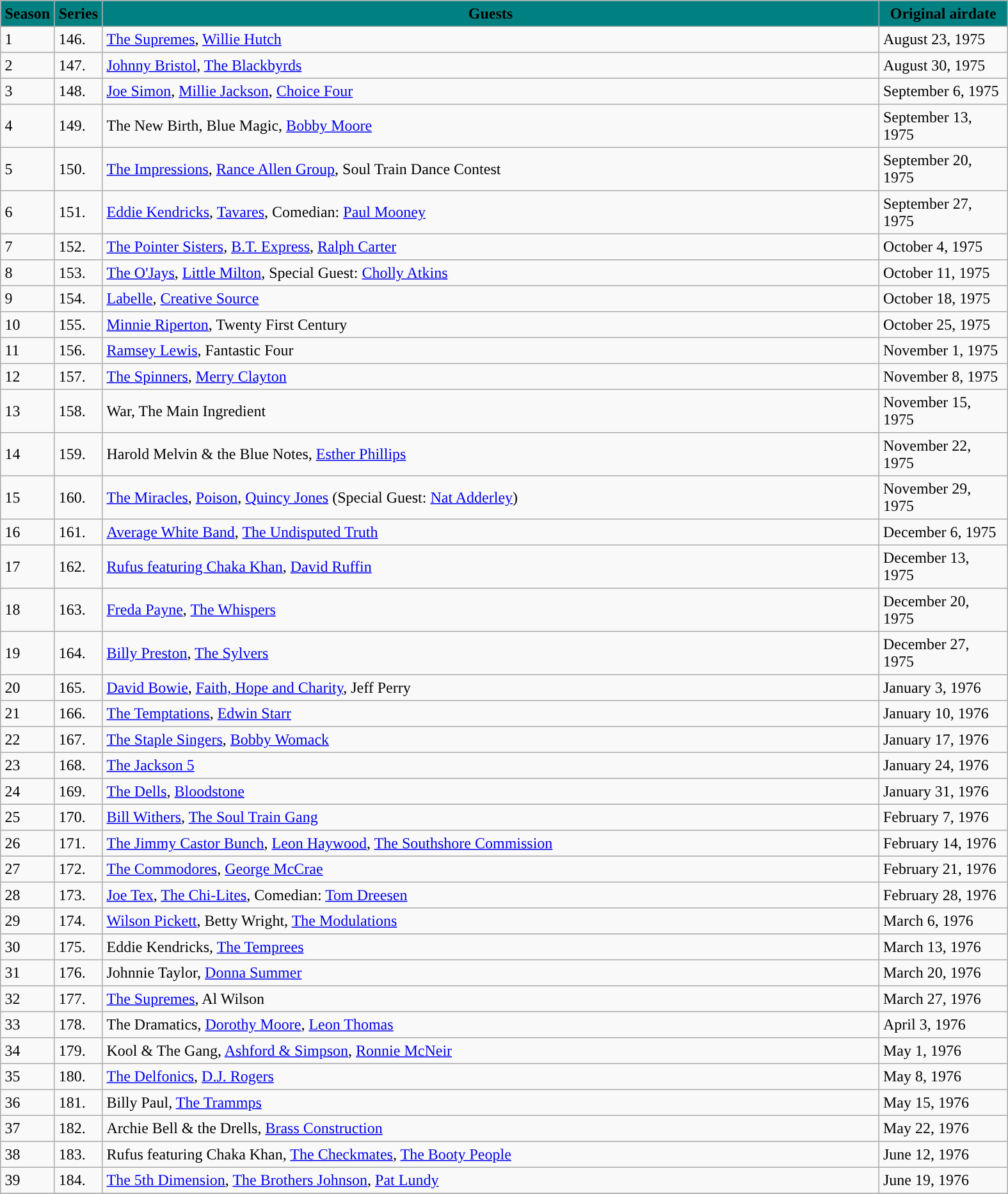<table class="toccolours" border="2" cellpadding="4" cellspacing="0" style="margin: 1em 1em 1em 0; background: #f9f9f9; border: 1px #aaa solid; border-collapse: collapse">
<tr style="vertical-align: top; text-align: center; background-color:#008080">
<th><strong>Season</strong></th>
<th><strong>Series</strong></th>
<th style="width:800px;"><strong>Guests</strong></th>
<th style="width:125px;"><strong>Original airdate</strong></th>
</tr>
<tr>
<td>1</td>
<td>146.</td>
<td><a href='#'>The Supremes</a>, <a href='#'>Willie Hutch</a></td>
<td>August 23, 1975</td>
</tr>
<tr>
<td>2</td>
<td>147.</td>
<td><a href='#'>Johnny Bristol</a>, <a href='#'>The Blackbyrds</a></td>
<td>August 30, 1975</td>
</tr>
<tr>
<td>3</td>
<td>148.</td>
<td><a href='#'>Joe Simon</a>, <a href='#'>Millie Jackson</a>, <a href='#'>Choice Four</a></td>
<td>September 6, 1975</td>
</tr>
<tr>
<td>4</td>
<td>149.</td>
<td>The New Birth, Blue Magic, <a href='#'>Bobby Moore</a></td>
<td>September 13, 1975</td>
</tr>
<tr>
<td>5</td>
<td>150.</td>
<td><a href='#'>The Impressions</a>, <a href='#'>Rance Allen Group</a>, Soul Train Dance Contest</td>
<td>September 20, 1975</td>
</tr>
<tr>
<td>6</td>
<td>151.</td>
<td><a href='#'>Eddie Kendricks</a>, <a href='#'>Tavares</a>, Comedian:  <a href='#'>Paul Mooney</a></td>
<td>September 27, 1975</td>
</tr>
<tr>
<td>7</td>
<td>152.</td>
<td><a href='#'>The Pointer Sisters</a>, <a href='#'>B.T. Express</a>, <a href='#'>Ralph Carter</a></td>
<td>October 4, 1975</td>
</tr>
<tr>
<td>8</td>
<td>153.</td>
<td><a href='#'>The O'Jays</a>, <a href='#'>Little Milton</a>, Special Guest: <a href='#'>Cholly Atkins</a></td>
<td>October 11, 1975</td>
</tr>
<tr>
<td>9</td>
<td>154.</td>
<td><a href='#'>Labelle</a>, <a href='#'>Creative Source</a></td>
<td>October 18, 1975</td>
</tr>
<tr>
<td>10</td>
<td>155.</td>
<td><a href='#'>Minnie Riperton</a>, Twenty First Century</td>
<td>October 25, 1975</td>
</tr>
<tr>
<td>11</td>
<td>156.</td>
<td><a href='#'>Ramsey Lewis</a>, Fantastic Four</td>
<td>November 1, 1975</td>
</tr>
<tr>
<td>12</td>
<td>157.</td>
<td><a href='#'>The Spinners</a>, <a href='#'>Merry Clayton</a></td>
<td>November 8, 1975</td>
</tr>
<tr>
<td>13</td>
<td>158.</td>
<td>War, The Main Ingredient</td>
<td>November 15, 1975</td>
</tr>
<tr>
<td>14</td>
<td>159.</td>
<td>Harold Melvin & the Blue Notes, <a href='#'>Esther Phillips</a></td>
<td>November 22, 1975</td>
</tr>
<tr>
<td>15</td>
<td>160.</td>
<td><a href='#'>The Miracles</a>, <a href='#'>Poison</a>, <a href='#'>Quincy Jones</a> (Special Guest: <a href='#'>Nat Adderley</a>)</td>
<td>November 29, 1975</td>
</tr>
<tr>
<td>16</td>
<td>161.</td>
<td><a href='#'>Average White Band</a>, <a href='#'>The Undisputed Truth</a></td>
<td>December 6, 1975</td>
</tr>
<tr>
<td>17</td>
<td>162.</td>
<td><a href='#'>Rufus featuring Chaka Khan</a>, <a href='#'>David Ruffin</a></td>
<td>December 13, 1975</td>
</tr>
<tr>
<td>18</td>
<td>163.</td>
<td><a href='#'>Freda Payne</a>, <a href='#'>The Whispers</a></td>
<td>December 20, 1975</td>
</tr>
<tr>
<td>19</td>
<td>164.</td>
<td><a href='#'>Billy Preston</a>, <a href='#'>The Sylvers</a></td>
<td>December 27, 1975</td>
</tr>
<tr>
<td>20</td>
<td>165.</td>
<td><a href='#'>David Bowie</a>, <a href='#'>Faith, Hope and Charity</a>, Jeff Perry</td>
<td>January 3, 1976</td>
</tr>
<tr style="vertical-align: top; text-align: left">
<td>21</td>
<td>166.</td>
<td><a href='#'>The Temptations</a>, <a href='#'>Edwin Starr</a></td>
<td>January 10, 1976</td>
</tr>
<tr>
<td>22</td>
<td>167.</td>
<td><a href='#'>The Staple Singers</a>, <a href='#'>Bobby Womack</a></td>
<td>January 17, 1976</td>
</tr>
<tr>
<td>23</td>
<td>168.</td>
<td><a href='#'>The Jackson 5</a></td>
<td>January 24, 1976</td>
</tr>
<tr>
<td>24</td>
<td>169.</td>
<td><a href='#'>The Dells</a>, <a href='#'>Bloodstone</a></td>
<td>January 31, 1976</td>
</tr>
<tr>
<td>25</td>
<td>170.</td>
<td><a href='#'>Bill Withers</a>, <a href='#'>The Soul Train Gang</a></td>
<td>February 7, 1976</td>
</tr>
<tr>
<td>26</td>
<td>171.</td>
<td><a href='#'>The Jimmy Castor Bunch</a>, <a href='#'>Leon Haywood</a>, <a href='#'>The Southshore Commission</a></td>
<td>February 14, 1976</td>
</tr>
<tr>
<td>27</td>
<td>172.</td>
<td><a href='#'>The Commodores</a>, <a href='#'>George McCrae</a></td>
<td>February 21, 1976</td>
</tr>
<tr>
<td>28</td>
<td>173.</td>
<td><a href='#'>Joe Tex</a>, <a href='#'>The Chi-Lites</a>, Comedian: <a href='#'>Tom Dreesen</a></td>
<td>February 28, 1976</td>
</tr>
<tr>
<td>29</td>
<td>174.</td>
<td><a href='#'>Wilson Pickett</a>, Betty Wright, <a href='#'>The Modulations</a></td>
<td>March 6, 1976</td>
</tr>
<tr>
<td>30</td>
<td>175.</td>
<td>Eddie Kendricks, <a href='#'>The Temprees</a></td>
<td>March 13, 1976</td>
</tr>
<tr>
<td>31</td>
<td>176.</td>
<td>Johnnie Taylor, <a href='#'>Donna Summer</a></td>
<td>March 20, 1976</td>
</tr>
<tr>
<td>32</td>
<td>177.</td>
<td><a href='#'>The Supremes</a>, Al Wilson</td>
<td>March 27, 1976</td>
</tr>
<tr>
<td>33</td>
<td>178.</td>
<td>The Dramatics, <a href='#'>Dorothy Moore</a>, <a href='#'>Leon Thomas</a></td>
<td>April 3, 1976</td>
</tr>
<tr>
<td>34</td>
<td>179.</td>
<td>Kool & The Gang, <a href='#'>Ashford & Simpson</a>, <a href='#'>Ronnie McNeir</a></td>
<td>May 1, 1976</td>
</tr>
<tr>
<td>35</td>
<td>180.</td>
<td><a href='#'>The Delfonics</a>, <a href='#'>D.J. Rogers</a></td>
<td>May 8, 1976</td>
</tr>
<tr>
<td>36</td>
<td>181.</td>
<td>Billy Paul, <a href='#'>The Trammps</a></td>
<td>May 15, 1976</td>
</tr>
<tr>
<td>37</td>
<td>182.</td>
<td>Archie Bell & the Drells, <a href='#'>Brass Construction</a></td>
<td>May 22, 1976</td>
</tr>
<tr>
<td>38</td>
<td>183.</td>
<td>Rufus featuring Chaka Khan, <a href='#'>The Checkmates</a>, <a href='#'>The Booty People</a></td>
<td>June 12, 1976</td>
</tr>
<tr>
<td>39</td>
<td>184.</td>
<td><a href='#'>The 5th Dimension</a>, <a href='#'>The Brothers Johnson</a>, <a href='#'>Pat Lundy</a></td>
<td>June 19, 1976</td>
</tr>
<tr>
</tr>
</table>
